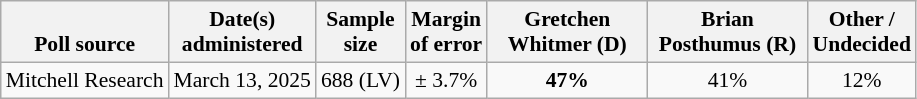<table class="wikitable" style="font-size:90%;text-align:center;">
<tr valign=bottom>
<th>Poll source</th>
<th>Date(s)<br>administered</th>
<th>Sample<br>size</th>
<th>Margin<br>of error</th>
<th style="width:100px;">Gretchen<br>Whitmer (D)</th>
<th style="width:100px;">Brian<br>Posthumus (R)</th>
<th>Other /<br>Undecided</th>
</tr>
<tr>
<td style="text-align:left;">Mitchell Research</td>
<td>March 13, 2025</td>
<td>688 (LV)</td>
<td>± 3.7%</td>
<td><strong>47%</strong></td>
<td>41%</td>
<td>12%</td>
</tr>
</table>
